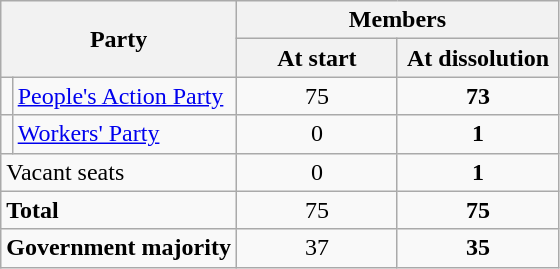<table class="wikitable" border="1">
<tr>
<th rowspan="2" colspan="2">Party</th>
<th colspan="2">Members</th>
</tr>
<tr>
<th width="100px">At start</th>
<th width="100px">At dissolution</th>
</tr>
<tr>
<td></td>
<td scope="row"><a href='#'>People's Action Party</a></td>
<td align="center">75</td>
<td align="center"><strong>73</strong></td>
</tr>
<tr>
<td></td>
<td scope="row"><a href='#'>Workers' Party</a></td>
<td align="center">0</td>
<td align="center"><strong>1</strong></td>
</tr>
<tr>
<td colspan="2">Vacant seats</td>
<td align="center">0</td>
<td align="center"><strong>1</strong></td>
</tr>
<tr>
<td colspan="2"><strong>Total</strong></td>
<td align="center">75</td>
<td align="center"><strong>75</strong></td>
</tr>
<tr>
<td colspan="2"><strong>Government majority</strong></td>
<td align="center">37</td>
<td align="center"><strong>35</strong></td>
</tr>
</table>
